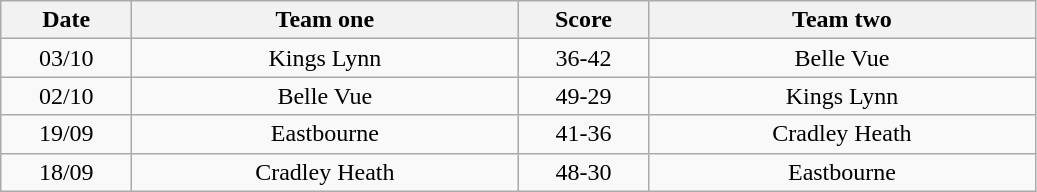<table class="wikitable" style="text-align: center">
<tr>
<th width=80>Date</th>
<th width=250>Team one</th>
<th width=80>Score</th>
<th width=250>Team two</th>
</tr>
<tr>
<td>03/10</td>
<td>Kings Lynn</td>
<td>36-42</td>
<td>Belle Vue</td>
</tr>
<tr>
<td>02/10</td>
<td>Belle Vue</td>
<td>49-29</td>
<td>Kings Lynn</td>
</tr>
<tr>
<td>19/09</td>
<td>Eastbourne</td>
<td>41-36</td>
<td>Cradley Heath</td>
</tr>
<tr>
<td>18/09</td>
<td>Cradley Heath</td>
<td>48-30</td>
<td>Eastbourne</td>
</tr>
</table>
